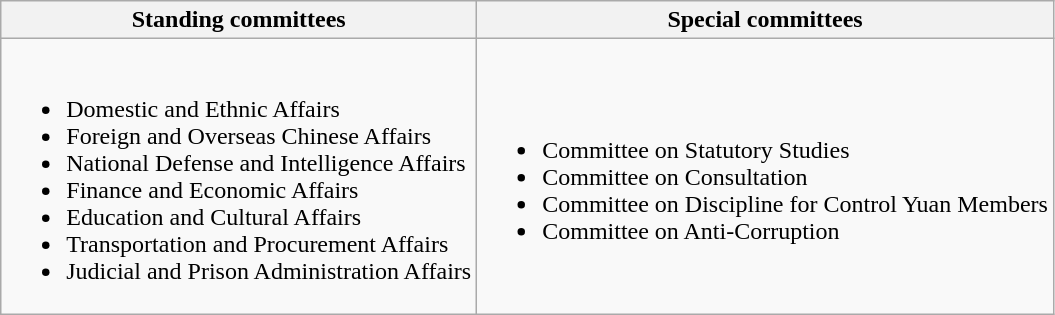<table class=wikitable>
<tr>
<th>Standing committees</th>
<th>Special committees</th>
</tr>
<tr>
<td><br><ul><li>Domestic and Ethnic Affairs</li><li>Foreign and Overseas Chinese Affairs</li><li>National Defense and Intelligence Affairs</li><li>Finance and Economic Affairs</li><li>Education and Cultural Affairs</li><li>Transportation and Procurement Affairs</li><li>Judicial and Prison Administration Affairs</li></ul></td>
<td><br><ul><li>Committee on Statutory Studies</li><li>Committee on Consultation</li><li>Committee on Discipline for Control Yuan Members</li><li>Committee on Anti-Corruption</li></ul></td>
</tr>
</table>
